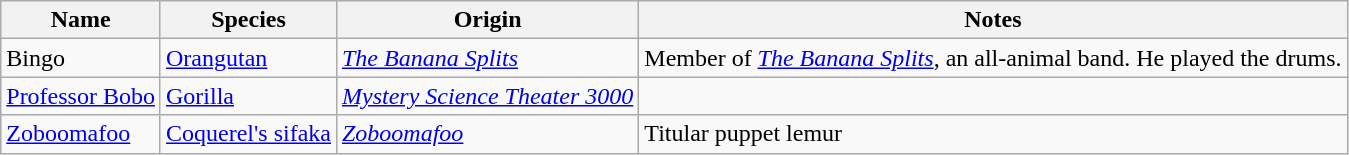<table class="wikitable sortable">
<tr>
<th>Name</th>
<th>Species</th>
<th>Origin</th>
<th>Notes</th>
</tr>
<tr>
<td>Bingo</td>
<td><a href='#'>Orangutan</a></td>
<td><em><a href='#'>The Banana Splits</a></em></td>
<td>Member of <em><a href='#'>The Banana Splits</a></em>, an all-animal band.  He played the drums.</td>
</tr>
<tr>
<td><a href='#'>Professor Bobo</a></td>
<td><a href='#'>Gorilla</a></td>
<td><em><a href='#'>Mystery Science Theater 3000</a></em></td>
<td></td>
</tr>
<tr>
<td><a href='#'>Zoboomafoo</a></td>
<td><a href='#'>Coquerel's sifaka</a></td>
<td><em><a href='#'>Zoboomafoo</a></em></td>
<td>Titular puppet lemur</td>
</tr>
</table>
